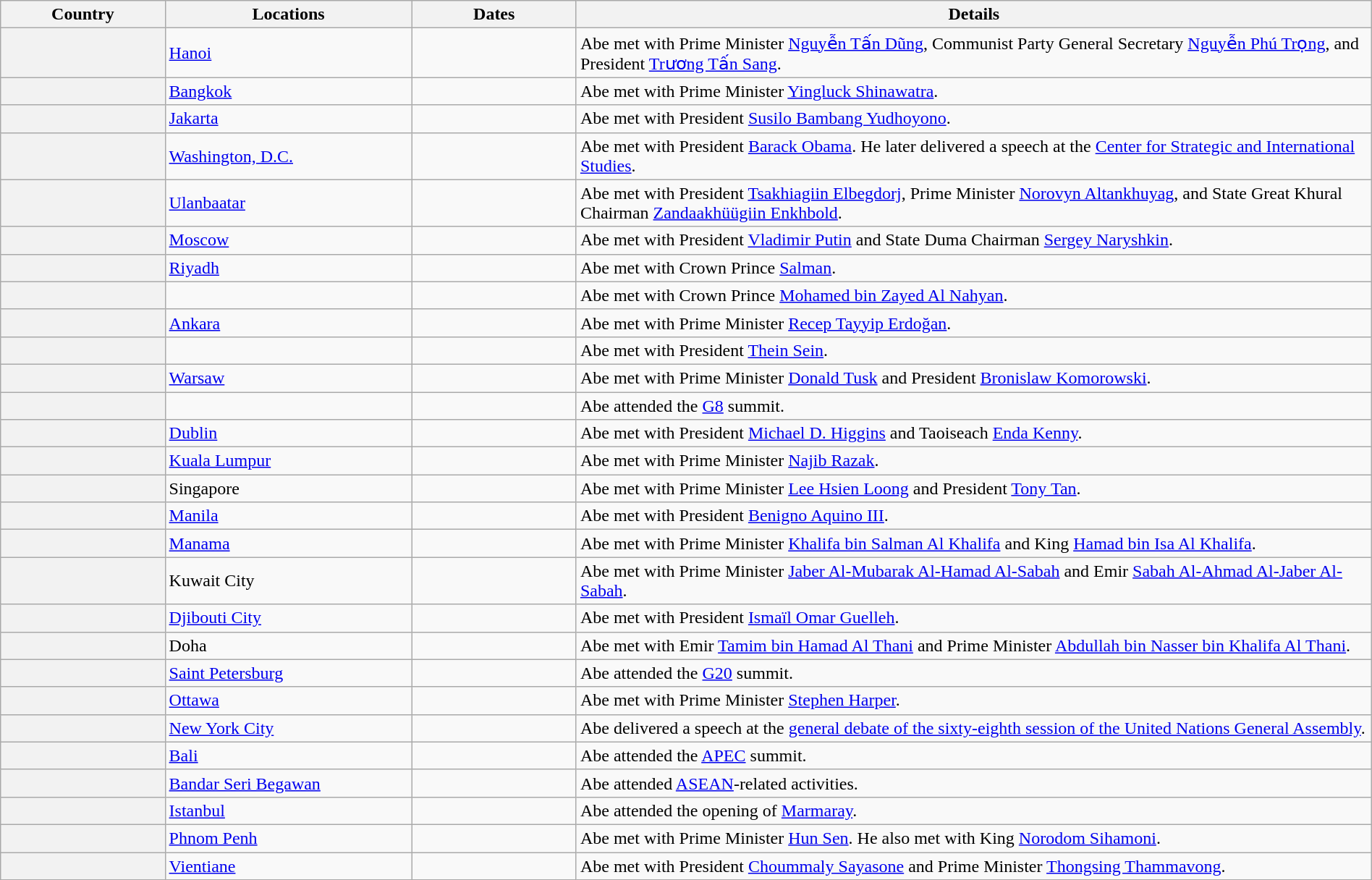<table class="wikitable sortable" border="1" style="margin: 1em auto 1em auto">
<tr>
<th scope="col" style="width: 12%;">Country</th>
<th scope="col" style="width: 18%;">Locations</th>
<th scope="col" style="width: 12%;">Dates</th>
<th>Details</th>
</tr>
<tr>
<th scope="row"></th>
<td><a href='#'>Hanoi</a></td>
<td></td>
<td>Abe met with Prime Minister <a href='#'>Nguyễn Tấn Dũng</a>, Communist Party General Secretary <a href='#'>Nguyễn Phú Trọng</a>, and President  <a href='#'>Trương Tấn Sang</a>.</td>
</tr>
<tr>
<th scope="row"></th>
<td><a href='#'>Bangkok</a></td>
<td></td>
<td>Abe met with Prime Minister <a href='#'>Yingluck Shinawatra</a>.</td>
</tr>
<tr>
<th></th>
<td><a href='#'>Jakarta</a></td>
<td></td>
<td>Abe met with President <a href='#'>Susilo Bambang Yudhoyono</a>.</td>
</tr>
<tr>
<th scope="row"></th>
<td><a href='#'>Washington, D.C.</a></td>
<td></td>
<td>Abe met with President <a href='#'>Barack Obama</a>. He later delivered a speech at the <a href='#'>Center for Strategic and International Studies</a>.</td>
</tr>
<tr>
<th scope="row"></th>
<td><a href='#'>Ulanbaatar</a></td>
<td></td>
<td>Abe met with President <a href='#'>Tsakhiagiin Elbegdorj</a>, Prime Minister <a href='#'>Norovyn Altankhuyag</a>, and State Great Khural Chairman <a href='#'>Zandaakhüügiin Enkhbold</a>.</td>
</tr>
<tr>
<th></th>
<td><a href='#'>Moscow</a></td>
<td></td>
<td>Abe met with President <a href='#'>Vladimir Putin</a> and State Duma Chairman <a href='#'>Sergey Naryshkin</a>.</td>
</tr>
<tr>
<th scope="row"></th>
<td><a href='#'>Riyadh</a></td>
<td></td>
<td>Abe met with Crown Prince <a href='#'>Salman</a>.</td>
</tr>
<tr>
<th scope="row"></th>
<td></td>
<td></td>
<td>Abe met with Crown Prince <a href='#'>Mohamed bin Zayed Al Nahyan</a>.</td>
</tr>
<tr>
<th scope="row"></th>
<td><a href='#'>Ankara</a></td>
<td></td>
<td>Abe met with Prime Minister <a href='#'>Recep Tayyip Erdoğan</a>.</td>
</tr>
<tr>
<th></th>
<td></td>
<td></td>
<td>Abe met with President <a href='#'>Thein Sein</a>.</td>
</tr>
<tr>
<th></th>
<td><a href='#'>Warsaw</a></td>
<td></td>
<td>Abe met with Prime Minister <a href='#'>Donald Tusk</a> and President <a href='#'>Bronislaw Komorowski</a>.</td>
</tr>
<tr>
<th></th>
<td></td>
<td></td>
<td>Abe attended the <a href='#'>G8</a> summit.</td>
</tr>
<tr>
<th></th>
<td><a href='#'>Dublin</a></td>
<td></td>
<td>Abe met with President <a href='#'>Michael D. Higgins</a> and Taoiseach <a href='#'>Enda Kenny</a>.</td>
</tr>
<tr>
<th></th>
<td><a href='#'>Kuala Lumpur</a></td>
<td></td>
<td>Abe met with Prime Minister <a href='#'>Najib Razak</a>.</td>
</tr>
<tr>
<th></th>
<td>Singapore</td>
<td></td>
<td>Abe met with Prime Minister <a href='#'>Lee Hsien Loong</a> and President <a href='#'>Tony Tan</a>.</td>
</tr>
<tr>
<th></th>
<td><a href='#'>Manila</a></td>
<td></td>
<td>Abe met with President <a href='#'>Benigno Aquino III</a>.</td>
</tr>
<tr>
<th></th>
<td><a href='#'>Manama</a></td>
<td></td>
<td>Abe met with Prime Minister <a href='#'>Khalifa bin Salman Al Khalifa</a> and King <a href='#'>Hamad bin Isa Al Khalifa</a>.</td>
</tr>
<tr>
<th></th>
<td>Kuwait City</td>
<td></td>
<td>Abe met with Prime Minister <a href='#'>Jaber Al-Mubarak Al-Hamad Al-Sabah</a> and Emir <a href='#'>Sabah Al-Ahmad Al-Jaber Al-Sabah</a>.</td>
</tr>
<tr>
<th></th>
<td><a href='#'>Djibouti City</a></td>
<td></td>
<td>Abe met with President <a href='#'>Ismaïl Omar Guelleh</a>.</td>
</tr>
<tr>
<th></th>
<td>Doha</td>
<td></td>
<td>Abe met with Emir <a href='#'>Tamim bin Hamad Al Thani</a> and Prime Minister <a href='#'>Abdullah bin Nasser bin Khalifa Al Thani</a>.</td>
</tr>
<tr>
<th></th>
<td><a href='#'>Saint Petersburg</a></td>
<td></td>
<td>Abe attended the <a href='#'>G20</a> summit.</td>
</tr>
<tr>
<th></th>
<td><a href='#'>Ottawa</a></td>
<td></td>
<td>Abe met with Prime Minister <a href='#'>Stephen Harper</a>.</td>
</tr>
<tr>
<th></th>
<td><a href='#'>New York City</a></td>
<td></td>
<td>Abe delivered a speech at the <a href='#'>general debate of the sixty-eighth session of the United Nations General Assembly</a>.</td>
</tr>
<tr>
<th></th>
<td><a href='#'>Bali</a></td>
<td></td>
<td>Abe attended the <a href='#'>APEC</a> summit.</td>
</tr>
<tr>
<th></th>
<td><a href='#'>Bandar Seri Begawan</a></td>
<td></td>
<td>Abe attended <a href='#'>ASEAN</a>-related activities.</td>
</tr>
<tr>
<th></th>
<td><a href='#'>Istanbul</a></td>
<td></td>
<td>Abe attended the opening of <a href='#'>Marmaray</a>.</td>
</tr>
<tr>
<th></th>
<td><a href='#'>Phnom Penh</a></td>
<td></td>
<td>Abe met with Prime Minister <a href='#'>Hun Sen</a>. He also met with King <a href='#'>Norodom Sihamoni</a>.</td>
</tr>
<tr>
<th></th>
<td><a href='#'>Vientiane</a></td>
<td></td>
<td>Abe met with President <a href='#'>Choummaly Sayasone</a> and Prime Minister <a href='#'>Thongsing Thammavong</a>.</td>
</tr>
</table>
